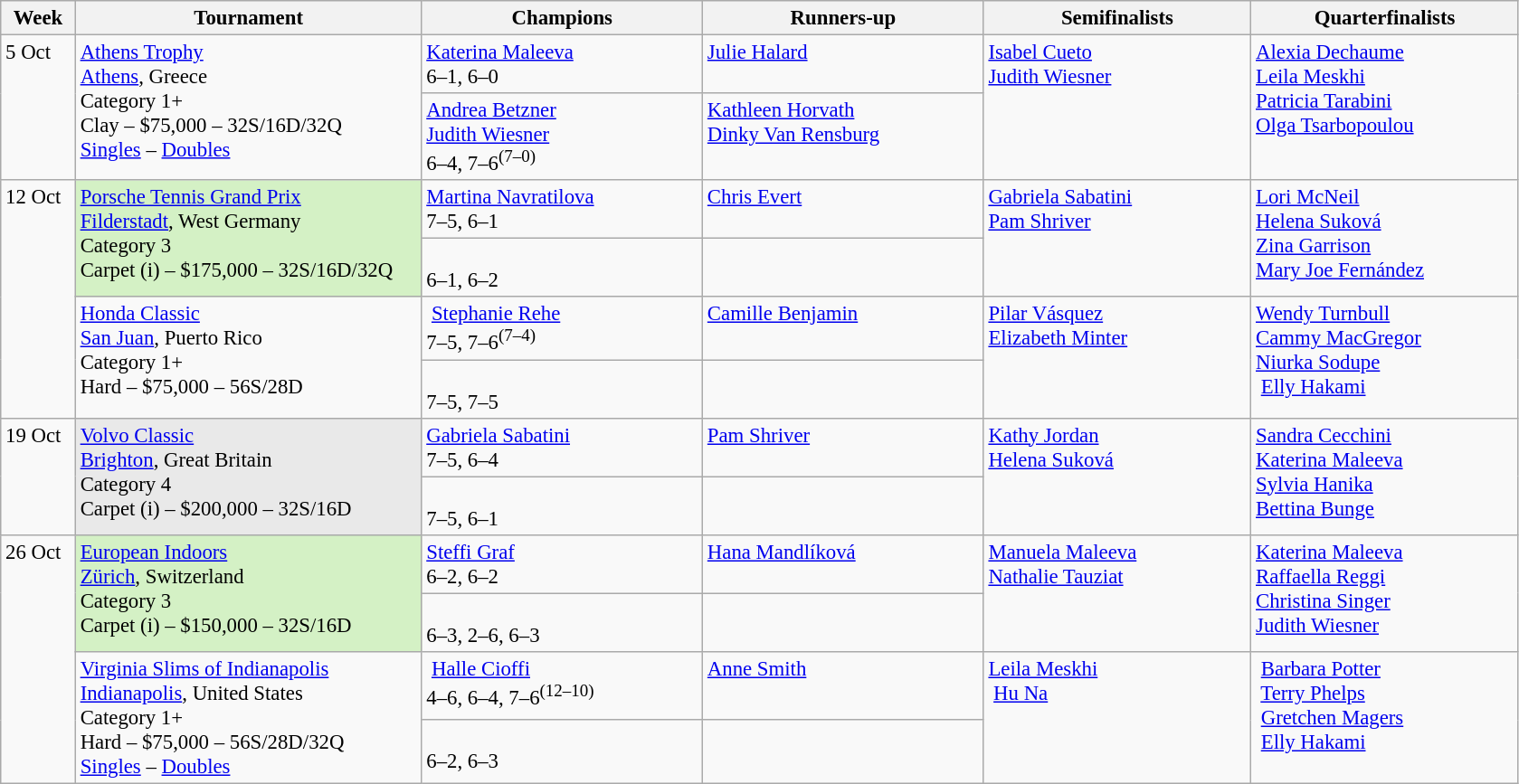<table class=wikitable style=font-size:95%>
<tr>
<th style="width:48px;">Week</th>
<th style="width:248px;">Tournament</th>
<th style="width:200px;">Champions</th>
<th style="width:200px;">Runners-up</th>
<th style="width:190px;">Semifinalists</th>
<th style="width:190px;">Quarterfinalists</th>
</tr>
<tr valign="top">
<td rowspan=2>5 Oct</td>
<td rowspan=2><a href='#'>Athens Trophy</a><br><a href='#'>Athens</a>, Greece <br> Category 1+ <br> Clay – $75,000 – 32S/16D/32Q <br><a href='#'>Singles</a> – <a href='#'>Doubles</a></td>
<td> <a href='#'>Katerina Maleeva</a><br> 6–1, 6–0</td>
<td> <a href='#'>Julie Halard</a></td>
<td rowspan=2> <a href='#'>Isabel Cueto</a> <br> <a href='#'>Judith Wiesner</a></td>
<td rowspan=2> <a href='#'>Alexia Dechaume</a>  <br> <a href='#'>Leila Meskhi</a> <br> <a href='#'>Patricia Tarabini</a> <br> <a href='#'>Olga Tsarbopoulou</a></td>
</tr>
<tr valign="top">
<td> <a href='#'>Andrea Betzner</a><br> <a href='#'>Judith Wiesner</a><br>6–4, 7–6<sup>(7–0)</sup></td>
<td> <a href='#'>Kathleen Horvath</a><br> <a href='#'>Dinky Van Rensburg</a></td>
</tr>
<tr valign=top>
<td rowspan=4>12 Oct</td>
<td rowspan=2 style="background:#d4f1c5;"><a href='#'>Porsche Tennis Grand Prix</a><br><a href='#'>Filderstadt</a>, West Germany <br> Category 3 <br> Carpet (i) – $175,000 – 32S/16D/32Q</td>
<td> <a href='#'>Martina Navratilova</a> <br>7–5, 6–1</td>
<td> <a href='#'>Chris Evert</a></td>
<td rowspan=2> <a href='#'>Gabriela Sabatini</a> <br> <a href='#'>Pam Shriver</a></td>
<td rowspan=2> <a href='#'>Lori McNeil</a> <br> <a href='#'>Helena Suková</a> <br>  <a href='#'>Zina Garrison</a> <br> <a href='#'>Mary Joe Fernández</a></td>
</tr>
<tr valign="top">
<td> <br>6–1, 6–2</td>
<td></td>
</tr>
<tr valign=top>
<td rowspan=2><a href='#'>Honda Classic</a><br><a href='#'>San Juan</a>, Puerto Rico <br> Category 1+ <br> Hard – $75,000 – 56S/28D</td>
<td> <a href='#'>Stephanie Rehe</a> <br>7–5, 7–6<sup>(7–4)</sup></td>
<td> <a href='#'>Camille Benjamin</a></td>
<td rowspan=2> <a href='#'>Pilar Vásquez</a> <br> <a href='#'>Elizabeth Minter</a></td>
<td rowspan=2> <a href='#'>Wendy Turnbull</a> <br> <a href='#'>Cammy MacGregor</a> <br>  <a href='#'>Niurka Sodupe</a><br> <a href='#'>Elly Hakami</a><br></td>
</tr>
<tr valign="top">
<td> <br>7–5, 7–5</td>
<td></td>
</tr>
<tr valign=top>
<td rowspan=2>19 Oct</td>
<td rowspan=2 style="background:#e9e9e9;"><a href='#'>Volvo Classic</a><br><a href='#'>Brighton</a>, Great Britain <br> Category 4 <br> Carpet (i) – $200,000 – 32S/16D</td>
<td> <a href='#'>Gabriela Sabatini</a> <br>7–5, 6–4</td>
<td> <a href='#'>Pam Shriver</a></td>
<td rowspan=2> <a href='#'>Kathy Jordan</a>  <br> <a href='#'>Helena Suková</a> <br></td>
<td rowspan=2> <a href='#'>Sandra Cecchini</a> <br> <a href='#'>Katerina Maleeva</a> <br>  <a href='#'>Sylvia Hanika</a> <br> <a href='#'>Bettina Bunge</a></td>
</tr>
<tr valign="top">
<td> <br>7–5, 6–1</td>
<td></td>
</tr>
<tr valign="top">
<td rowspan=4>26 Oct</td>
<td rowspan=2 style="background:#d4f1c5;"><a href='#'>European Indoors</a><br><a href='#'>Zürich</a>, Switzerland <br> Category 3 <br> Carpet (i) – $150,000 – 32S/16D</td>
<td> <a href='#'>Steffi Graf</a><br>6–2, 6–2</td>
<td> <a href='#'>Hana Mandlíková</a></td>
<td rowspan=2> <a href='#'>Manuela Maleeva</a> <br> <a href='#'>Nathalie Tauziat</a></td>
<td rowspan=2> <a href='#'>Katerina Maleeva</a>  <br> <a href='#'>Raffaella Reggi</a><br> <a href='#'>Christina Singer</a> <br> <a href='#'>Judith Wiesner</a></td>
</tr>
<tr valign="top">
<td><br>6–3, 2–6, 6–3</td>
<td></td>
</tr>
<tr valign="top">
<td rowspan=2><a href='#'>Virginia Slims of Indianapolis</a><br><a href='#'>Indianapolis</a>, United States <br> Category 1+ <br> Hard – $75,000 – 56S/28D/32Q <br><a href='#'>Singles</a> – <a href='#'>Doubles</a></td>
<td> <a href='#'>Halle Cioffi</a><br>4–6, 6–4, 7–6<sup>(12–10)</sup></td>
<td> <a href='#'>Anne Smith</a></td>
<td rowspan=2> <a href='#'>Leila Meskhi</a><br> <a href='#'>Hu Na</a></td>
<td rowspan=2> <a href='#'>Barbara Potter</a><br> <a href='#'>Terry Phelps</a><br> <a href='#'>Gretchen Magers</a><br> <a href='#'>Elly Hakami</a></td>
</tr>
<tr valign="top">
<td><br>6–2, 6–3</td>
<td></td>
</tr>
</table>
